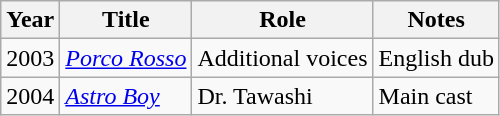<table class = "wikitable sortable">
<tr>
<th>Year</th>
<th>Title</th>
<th>Role</th>
<th class = "unsortable">Notes</th>
</tr>
<tr>
<td>2003</td>
<td><em><a href='#'>Porco Rosso</a></em></td>
<td>Additional voices</td>
<td>English dub</td>
</tr>
<tr>
<td>2004</td>
<td><em><a href='#'>Astro Boy</a></em></td>
<td>Dr. Tawashi</td>
<td>Main cast</td>
</tr>
</table>
